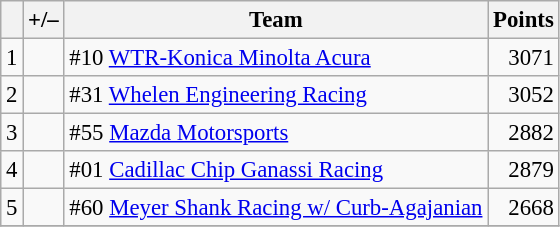<table class="wikitable" style="font-size: 95%;">
<tr>
<th scope="col"></th>
<th scope="col">+/–</th>
<th scope="col">Team</th>
<th scope="col">Points</th>
</tr>
<tr>
<td align=center>1</td>
<td align="left"></td>
<td> #10 <a href='#'>WTR-Konica Minolta Acura</a></td>
<td align=right>3071</td>
</tr>
<tr>
<td align=center>2</td>
<td align="left"></td>
<td> #31 <a href='#'>Whelen Engineering Racing</a></td>
<td align=right>3052</td>
</tr>
<tr>
<td align=center>3</td>
<td align="left"></td>
<td> #55 <a href='#'>Mazda Motorsports</a></td>
<td align=right>2882</td>
</tr>
<tr>
<td align=center>4</td>
<td align="left"></td>
<td> #01 <a href='#'>Cadillac Chip Ganassi Racing</a></td>
<td align=right>2879</td>
</tr>
<tr>
<td align=center>5</td>
<td align="left"></td>
<td> #60 <a href='#'>Meyer Shank Racing w/ Curb-Agajanian</a></td>
<td align=right>2668</td>
</tr>
<tr>
</tr>
</table>
